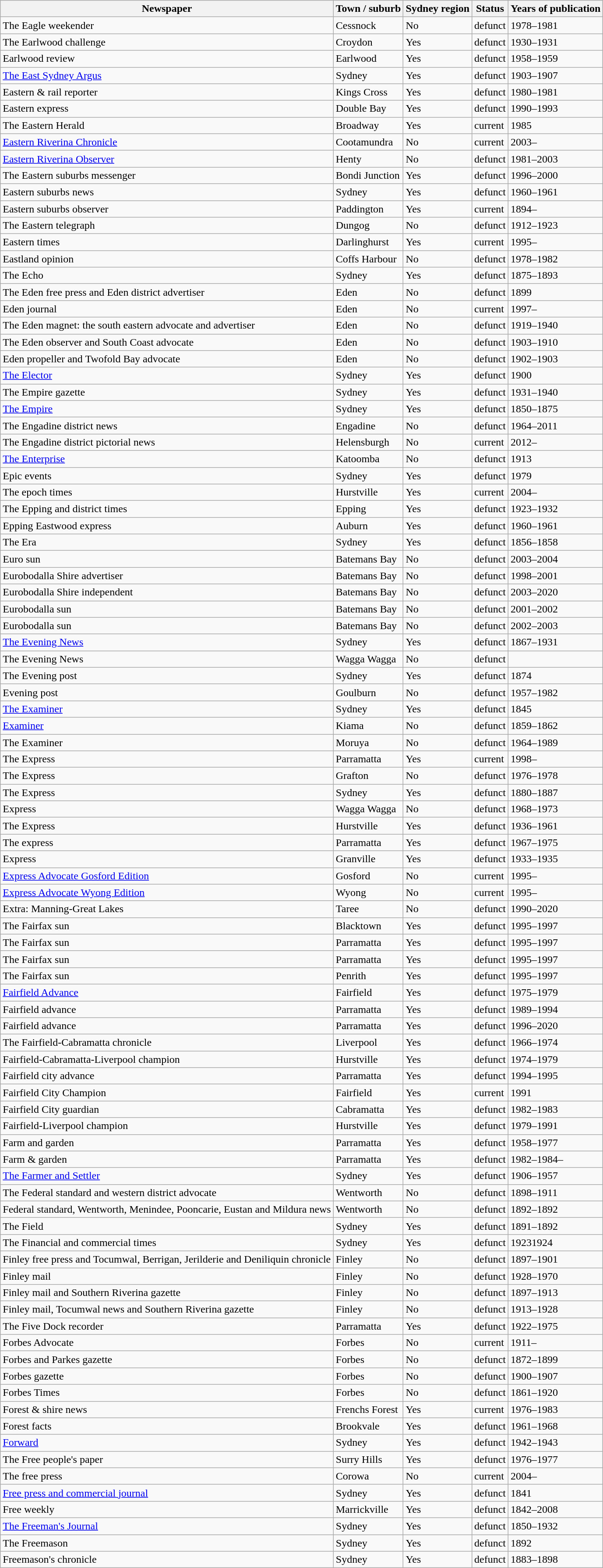<table class="wikitable sortable">
<tr>
<th class="unsortable">Newspaper</th>
<th>Town / suburb</th>
<th>Sydney region</th>
<th>Status</th>
<th>Years of publication</th>
</tr>
<tr>
<td>The Eagle weekender</td>
<td>Cessnock</td>
<td>No</td>
<td>defunct</td>
<td>1978–1981</td>
</tr>
<tr>
<td>The Earlwood challenge</td>
<td>Croydon</td>
<td>Yes</td>
<td>defunct</td>
<td>1930–1931</td>
</tr>
<tr>
<td>Earlwood review</td>
<td>Earlwood</td>
<td>Yes</td>
<td>defunct</td>
<td>1958–1959</td>
</tr>
<tr>
<td><a href='#'>The East Sydney Argus</a></td>
<td>Sydney</td>
<td>Yes</td>
<td>defunct</td>
<td>1903–1907</td>
</tr>
<tr>
<td>Eastern & rail reporter</td>
<td>Kings Cross</td>
<td>Yes</td>
<td>defunct</td>
<td>1980–1981</td>
</tr>
<tr>
<td>Eastern express</td>
<td>Double Bay</td>
<td>Yes</td>
<td>defunct</td>
<td>1990–1993</td>
</tr>
<tr>
<td>The Eastern Herald</td>
<td>Broadway</td>
<td>Yes</td>
<td>current</td>
<td>1985</td>
</tr>
<tr>
<td><a href='#'>Eastern Riverina Chronicle</a></td>
<td>Cootamundra</td>
<td>No</td>
<td>current</td>
<td>2003–</td>
</tr>
<tr>
<td><a href='#'>Eastern Riverina Observer</a></td>
<td>Henty</td>
<td>No</td>
<td>defunct</td>
<td>1981–2003</td>
</tr>
<tr>
<td>The Eastern suburbs messenger</td>
<td>Bondi Junction</td>
<td>Yes</td>
<td>defunct</td>
<td>1996–2000</td>
</tr>
<tr>
<td>Eastern suburbs news</td>
<td>Sydney</td>
<td>Yes</td>
<td>defunct</td>
<td>1960–1961</td>
</tr>
<tr>
<td>Eastern suburbs observer</td>
<td>Paddington</td>
<td>Yes</td>
<td>current</td>
<td>1894–</td>
</tr>
<tr>
<td>The Eastern telegraph</td>
<td>Dungog</td>
<td>No</td>
<td>defunct</td>
<td>1912–1923</td>
</tr>
<tr>
<td>Eastern times</td>
<td>Darlinghurst</td>
<td>Yes</td>
<td>current</td>
<td>1995–</td>
</tr>
<tr>
<td>Eastland opinion</td>
<td>Coffs Harbour</td>
<td>No</td>
<td>defunct</td>
<td>1978–1982</td>
</tr>
<tr>
<td>The Echo</td>
<td>Sydney</td>
<td>Yes</td>
<td>defunct</td>
<td>1875–1893</td>
</tr>
<tr>
<td>The Eden free press and Eden district advertiser</td>
<td>Eden</td>
<td>No</td>
<td>defunct</td>
<td>1899</td>
</tr>
<tr>
<td>Eden journal</td>
<td>Eden</td>
<td>No</td>
<td>current</td>
<td>1997–</td>
</tr>
<tr>
<td>The Eden magnet: the south eastern advocate and advertiser</td>
<td>Eden</td>
<td>No</td>
<td>defunct</td>
<td>1919–1940</td>
</tr>
<tr>
<td>The Eden observer and South Coast advocate</td>
<td>Eden</td>
<td>No</td>
<td>defunct</td>
<td>1903–1910</td>
</tr>
<tr>
<td>Eden propeller and Twofold Bay advocate</td>
<td>Eden</td>
<td>No</td>
<td>defunct</td>
<td>1902–1903</td>
</tr>
<tr>
<td><a href='#'>The Elector</a></td>
<td>Sydney</td>
<td>Yes</td>
<td>defunct</td>
<td>1900</td>
</tr>
<tr>
<td>The Empire gazette</td>
<td>Sydney</td>
<td>Yes</td>
<td>defunct</td>
<td>1931–1940</td>
</tr>
<tr>
<td><a href='#'>The Empire</a></td>
<td>Sydney</td>
<td>Yes</td>
<td>defunct</td>
<td>1850–1875</td>
</tr>
<tr>
<td>The Engadine district news</td>
<td>Engadine</td>
<td>No</td>
<td>defunct</td>
<td>1964–2011</td>
</tr>
<tr>
<td>The Engadine district pictorial news</td>
<td>Helensburgh</td>
<td>No</td>
<td>current</td>
<td>2012–</td>
</tr>
<tr>
<td><a href='#'>The Enterprise</a></td>
<td>Katoomba</td>
<td>No</td>
<td>defunct</td>
<td>1913</td>
</tr>
<tr>
<td>Epic events</td>
<td>Sydney</td>
<td>Yes</td>
<td>defunct</td>
<td>1979</td>
</tr>
<tr>
<td>The epoch times</td>
<td>Hurstville</td>
<td>Yes</td>
<td>current</td>
<td>2004–</td>
</tr>
<tr>
<td>The Epping and district times</td>
<td>Epping</td>
<td>Yes</td>
<td>defunct</td>
<td>1923–1932</td>
</tr>
<tr>
<td>Epping Eastwood express</td>
<td>Auburn</td>
<td>Yes</td>
<td>defunct</td>
<td>1960–1961</td>
</tr>
<tr>
<td>The Era</td>
<td>Sydney</td>
<td>Yes</td>
<td>defunct</td>
<td>1856–1858</td>
</tr>
<tr>
<td>Euro sun</td>
<td>Batemans Bay</td>
<td>No</td>
<td>defunct</td>
<td>2003–2004</td>
</tr>
<tr>
<td>Eurobodalla Shire advertiser</td>
<td>Batemans Bay</td>
<td>No</td>
<td>defunct</td>
<td>1998–2001</td>
</tr>
<tr>
<td>Eurobodalla Shire independent</td>
<td>Batemans Bay</td>
<td>No</td>
<td>defunct</td>
<td>2003–2020</td>
</tr>
<tr>
<td>Eurobodalla sun</td>
<td>Batemans Bay</td>
<td>No</td>
<td>defunct</td>
<td>2001–2002</td>
</tr>
<tr>
<td>Eurobodalla sun</td>
<td>Batemans Bay</td>
<td>No</td>
<td>defunct</td>
<td>2002–2003</td>
</tr>
<tr>
<td><a href='#'>The Evening News</a></td>
<td>Sydney</td>
<td>Yes</td>
<td>defunct</td>
<td>1867–1931</td>
</tr>
<tr>
<td>The Evening News</td>
<td>Wagga Wagga</td>
<td>No</td>
<td>defunct</td>
<td></td>
</tr>
<tr>
<td>The Evening post</td>
<td>Sydney</td>
<td>Yes</td>
<td>defunct</td>
<td>1874</td>
</tr>
<tr>
<td>Evening post</td>
<td>Goulburn</td>
<td>No</td>
<td>defunct</td>
<td>1957–1982</td>
</tr>
<tr>
<td><a href='#'>The Examiner</a></td>
<td>Sydney</td>
<td>Yes</td>
<td>defunct</td>
<td>1845</td>
</tr>
<tr>
<td><a href='#'>Examiner</a></td>
<td>Kiama</td>
<td>No</td>
<td>defunct</td>
<td>1859–1862</td>
</tr>
<tr>
<td>The Examiner</td>
<td>Moruya</td>
<td>No</td>
<td>defunct</td>
<td>1964–1989</td>
</tr>
<tr>
<td>The Express</td>
<td>Parramatta</td>
<td>Yes</td>
<td>current</td>
<td>1998–</td>
</tr>
<tr>
<td>The Express</td>
<td>Grafton</td>
<td>No</td>
<td>defunct</td>
<td>1976–1978</td>
</tr>
<tr>
<td>The Express</td>
<td>Sydney</td>
<td>Yes</td>
<td>defunct</td>
<td>1880–1887</td>
</tr>
<tr>
<td>Express</td>
<td>Wagga Wagga</td>
<td>No</td>
<td>defunct</td>
<td>1968–1973</td>
</tr>
<tr>
<td>The Express</td>
<td>Hurstville</td>
<td>Yes</td>
<td>defunct</td>
<td>1936–1961</td>
</tr>
<tr>
<td>The express</td>
<td>Parramatta</td>
<td>Yes</td>
<td>defunct</td>
<td>1967–1975</td>
</tr>
<tr>
<td>Express</td>
<td>Granville</td>
<td>Yes</td>
<td>defunct</td>
<td>1933–1935</td>
</tr>
<tr>
<td><a href='#'>Express Advocate Gosford Edition</a></td>
<td>Gosford</td>
<td>No</td>
<td>current</td>
<td>1995–</td>
</tr>
<tr>
<td><a href='#'>Express Advocate Wyong Edition</a></td>
<td>Wyong</td>
<td>No</td>
<td>current</td>
<td>1995–</td>
</tr>
<tr>
<td>Extra: Manning-Great Lakes</td>
<td>Taree</td>
<td>No</td>
<td>defunct</td>
<td>1990–2020</td>
</tr>
<tr>
<td>The Fairfax sun</td>
<td>Blacktown</td>
<td>Yes</td>
<td>defunct</td>
<td>1995–1997</td>
</tr>
<tr>
<td>The Fairfax sun</td>
<td>Parramatta</td>
<td>Yes</td>
<td>defunct</td>
<td>1995–1997</td>
</tr>
<tr>
<td>The Fairfax sun</td>
<td>Parramatta</td>
<td>Yes</td>
<td>defunct</td>
<td>1995–1997</td>
</tr>
<tr>
<td>The Fairfax sun</td>
<td>Penrith</td>
<td>Yes</td>
<td>defunct</td>
<td>1995–1997</td>
</tr>
<tr>
<td><a href='#'>Fairfield Advance</a></td>
<td>Fairfield</td>
<td>Yes</td>
<td>defunct</td>
<td>1975–1979</td>
</tr>
<tr>
<td>Fairfield advance</td>
<td>Parramatta</td>
<td>Yes</td>
<td>defunct</td>
<td>1989–1994</td>
</tr>
<tr>
<td>Fairfield advance</td>
<td>Parramatta</td>
<td>Yes</td>
<td>defunct</td>
<td>1996–2020</td>
</tr>
<tr>
<td>The Fairfield-Cabramatta chronicle</td>
<td>Liverpool</td>
<td>Yes</td>
<td>defunct</td>
<td>1966–1974</td>
</tr>
<tr>
<td>Fairfield-Cabramatta-Liverpool champion</td>
<td>Hurstville</td>
<td>Yes</td>
<td>defunct</td>
<td>1974–1979</td>
</tr>
<tr>
<td>Fairfield city advance</td>
<td>Parramatta</td>
<td>Yes</td>
<td>defunct</td>
<td>1994–1995</td>
</tr>
<tr>
<td>Fairfield City Champion</td>
<td>Fairfield</td>
<td>Yes</td>
<td>current</td>
<td>1991</td>
</tr>
<tr>
<td>Fairfield City guardian</td>
<td>Cabramatta</td>
<td>Yes</td>
<td>defunct</td>
<td>1982–1983</td>
</tr>
<tr>
<td>Fairfield-Liverpool champion</td>
<td>Hurstville</td>
<td>Yes</td>
<td>defunct</td>
<td>1979–1991</td>
</tr>
<tr>
<td>Farm and garden</td>
<td>Parramatta</td>
<td>Yes</td>
<td>defunct</td>
<td>1958–1977</td>
</tr>
<tr>
<td>Farm & garden</td>
<td>Parramatta</td>
<td>Yes</td>
<td>defunct</td>
<td>1982–1984–</td>
</tr>
<tr>
<td><a href='#'>The Farmer and Settler</a></td>
<td>Sydney</td>
<td>Yes</td>
<td>defunct</td>
<td>1906–1957</td>
</tr>
<tr>
<td>The Federal standard and western district advocate</td>
<td>Wentworth</td>
<td>No</td>
<td>defunct</td>
<td>1898–1911</td>
</tr>
<tr>
<td>Federal standard, Wentworth, Menindee, Pooncarie, Eustan and Mildura news</td>
<td>Wentworth</td>
<td>No</td>
<td>defunct</td>
<td>1892–1892</td>
</tr>
<tr>
<td>The Field</td>
<td>Sydney</td>
<td>Yes</td>
<td>defunct</td>
<td>1891–1892</td>
</tr>
<tr>
<td>The Financial and commercial times</td>
<td>Sydney</td>
<td>Yes</td>
<td>defunct</td>
<td>19231924</td>
</tr>
<tr>
<td>Finley free press and Tocumwal, Berrigan, Jerilderie and Deniliquin chronicle</td>
<td>Finley</td>
<td>No</td>
<td>defunct</td>
<td>1897–1901</td>
</tr>
<tr>
<td>Finley mail</td>
<td>Finley</td>
<td>No</td>
<td>defunct</td>
<td>1928–1970</td>
</tr>
<tr>
<td>Finley mail and Southern Riverina gazette</td>
<td>Finley</td>
<td>No</td>
<td>defunct</td>
<td>1897–1913</td>
</tr>
<tr>
<td>Finley mail, Tocumwal news and Southern Riverina gazette</td>
<td>Finley</td>
<td>No</td>
<td>defunct</td>
<td>1913–1928</td>
</tr>
<tr>
<td>The Five Dock recorder</td>
<td>Parramatta</td>
<td>Yes</td>
<td>defunct</td>
<td>1922–1975</td>
</tr>
<tr>
<td>Forbes Advocate</td>
<td>Forbes</td>
<td>No</td>
<td>current</td>
<td>1911–</td>
</tr>
<tr>
<td>Forbes and Parkes gazette</td>
<td>Forbes</td>
<td>No</td>
<td>defunct</td>
<td>1872–1899</td>
</tr>
<tr>
<td>Forbes gazette</td>
<td>Forbes</td>
<td>No</td>
<td>defunct</td>
<td>1900–1907</td>
</tr>
<tr>
<td>Forbes Times</td>
<td>Forbes</td>
<td>No</td>
<td>defunct</td>
<td>1861–1920</td>
</tr>
<tr>
<td>Forest & shire news</td>
<td>Frenchs Forest</td>
<td>Yes</td>
<td>current</td>
<td>1976–1983</td>
</tr>
<tr>
<td>Forest facts</td>
<td>Brookvale</td>
<td>Yes</td>
<td>defunct</td>
<td>1961–1968</td>
</tr>
<tr Forster Fortnightly || Forster || No || current || 2020 –>
<td><a href='#'>Forward</a></td>
<td>Sydney</td>
<td>Yes</td>
<td>defunct</td>
<td>1942–1943</td>
</tr>
<tr>
<td>The Free people's paper</td>
<td>Surry Hills</td>
<td>Yes</td>
<td>defunct</td>
<td>1976–1977</td>
</tr>
<tr>
<td>The free press</td>
<td>Corowa</td>
<td>No</td>
<td>current</td>
<td>2004–</td>
</tr>
<tr>
<td><a href='#'>Free press and commercial journal</a></td>
<td>Sydney</td>
<td>Yes</td>
<td>defunct</td>
<td>1841</td>
</tr>
<tr>
<td>Free weekly</td>
<td>Marrickville</td>
<td>Yes</td>
<td>defunct</td>
<td>1842–2008</td>
</tr>
<tr>
<td><a href='#'>The Freeman's Journal</a></td>
<td>Sydney</td>
<td>Yes</td>
<td>defunct</td>
<td>1850–1932</td>
</tr>
<tr>
<td>The Freemason</td>
<td>Sydney</td>
<td>Yes</td>
<td>defunct</td>
<td>1892</td>
</tr>
<tr>
<td>Freemason's chronicle</td>
<td>Sydney</td>
<td>Yes</td>
<td>defunct</td>
<td>1883–1898</td>
</tr>
</table>
